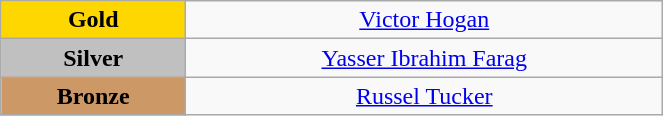<table class="wikitable" style=" text-align:center; " width="35%">
<tr>
<td bgcolor="gold"><strong>Gold</strong></td>
<td><a href='#'>Victor Hogan</a><br>  <small><em></em></small></td>
</tr>
<tr>
<td bgcolor="silver"><strong>Silver</strong></td>
<td><a href='#'>Yasser Ibrahim Farag</a><br>  <small><em></em></small></td>
</tr>
<tr>
<td bgcolor="CC9966"><strong>Bronze</strong></td>
<td><a href='#'>Russel Tucker</a><br>  <small><em></em></small></td>
</tr>
</table>
